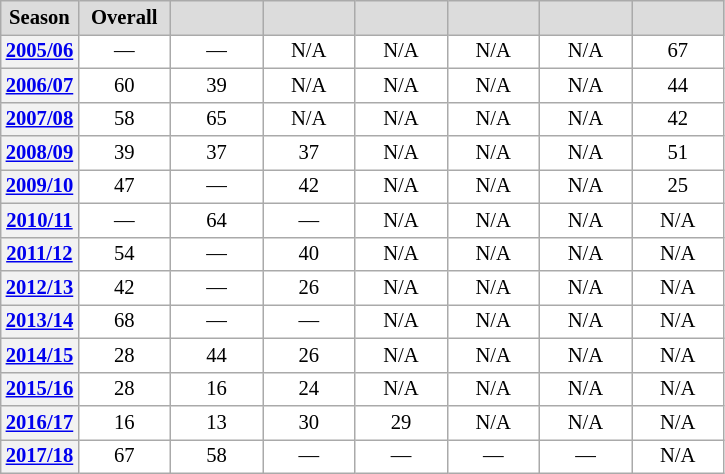<table class="wikitable plainrowheaders" style="background:#fff; font-size:86%; line-height:16px; border:gray solid 1px; border-collapse:collapse;">
<tr style="background:#ccc; text-align:center;">
<th scope="col" style="background:#dcdcdc; width:45px;">Season</th>
<th scope="col" style="background:#dcdcdc; width:55px;">Overall</th>
<th scope="col" style="background:#dcdcdc; width:55px;"></th>
<th scope="col" style="background:#dcdcdc; width:55px;"></th>
<th scope="col" style="background:#dcdcdc; width:55px;"></th>
<th scope="col" style="background:#dcdcdc; width:55px;"></th>
<th scope="col" style="background:#dcdcdc; width:55px;"></th>
<th scope="col" style="background:#dcdcdc; width:55px;"></th>
</tr>
<tr>
<th scope=row align=center><a href='#'>2005/06</a></th>
<td align=center>—</td>
<td align=center>—</td>
<td align=center>N/A</td>
<td align=center>N/A</td>
<td align=center>N/A</td>
<td align=center>N/A</td>
<td align=center>67</td>
</tr>
<tr>
<th scope=row align=center><a href='#'>2006/07</a></th>
<td align=center>60</td>
<td align=center>39</td>
<td align=center>N/A</td>
<td align=center>N/A</td>
<td align=center>N/A</td>
<td align=center>N/A</td>
<td align=center>44</td>
</tr>
<tr>
<th scope=row align=center><a href='#'>2007/08</a></th>
<td align=center>58</td>
<td align=center>65</td>
<td align=center>N/A</td>
<td align=center>N/A</td>
<td align=center>N/A</td>
<td align=center>N/A</td>
<td align=center>42</td>
</tr>
<tr>
<th scope=row align=center><a href='#'>2008/09</a></th>
<td align=center>39</td>
<td align=center>37</td>
<td align=center>37</td>
<td align=center>N/A</td>
<td align=center>N/A</td>
<td align=center>N/A</td>
<td align=center>51</td>
</tr>
<tr>
<th scope=row align=center><a href='#'>2009/10</a></th>
<td align=center>47</td>
<td align=center>—</td>
<td align=center>42</td>
<td align=center>N/A</td>
<td align=center>N/A</td>
<td align=center>N/A</td>
<td align=center>25</td>
</tr>
<tr>
<th scope=row align=center><a href='#'>2010/11</a></th>
<td align=center>—</td>
<td align=center>64</td>
<td align=center>—</td>
<td align=center>N/A</td>
<td align=center>N/A</td>
<td align=center>N/A</td>
<td align=center>N/A</td>
</tr>
<tr>
<th scope=row align=center><a href='#'>2011/12</a></th>
<td align=center>54</td>
<td align=center>—</td>
<td align=center>40</td>
<td align=center>N/A</td>
<td align=center>N/A</td>
<td align=center>N/A</td>
<td align=center>N/A</td>
</tr>
<tr>
<th scope=row align=center><a href='#'>2012/13</a></th>
<td align=center>42</td>
<td align=center>—</td>
<td align=center>26</td>
<td align=center>N/A</td>
<td align=center>N/A</td>
<td align=center>N/A</td>
<td align=center>N/A</td>
</tr>
<tr>
<th scope=row align=center><a href='#'>2013/14</a></th>
<td align=center>68</td>
<td align=center>—</td>
<td align=center>—</td>
<td align=center>N/A</td>
<td align=center>N/A</td>
<td align=center>N/A</td>
<td align=center>N/A</td>
</tr>
<tr>
<th scope=row align=center><a href='#'>2014/15</a></th>
<td align=center>28</td>
<td align=center>44</td>
<td align=center>26</td>
<td align=center>N/A</td>
<td align=center>N/A</td>
<td align=center>N/A</td>
<td align=center>N/A</td>
</tr>
<tr>
<th scope=row align=center><a href='#'>2015/16</a></th>
<td align=center>28</td>
<td align=center>16</td>
<td align=center>24</td>
<td align=center>N/A</td>
<td align=center>N/A</td>
<td align=center>N/A</td>
<td align=center>N/A</td>
</tr>
<tr>
<th scope=row align=center><a href='#'>2016/17</a></th>
<td align=center>16</td>
<td align=center>13</td>
<td align=center>30</td>
<td align=center>29</td>
<td align=center>N/A</td>
<td align=center>N/A</td>
<td align=center>N/A</td>
</tr>
<tr>
<th scope=row align=center><a href='#'>2017/18</a></th>
<td align=center>67</td>
<td align=center>58</td>
<td align=center>—</td>
<td align=center>—</td>
<td align=center>—</td>
<td align=center>—</td>
<td align=center>N/A</td>
</tr>
</table>
